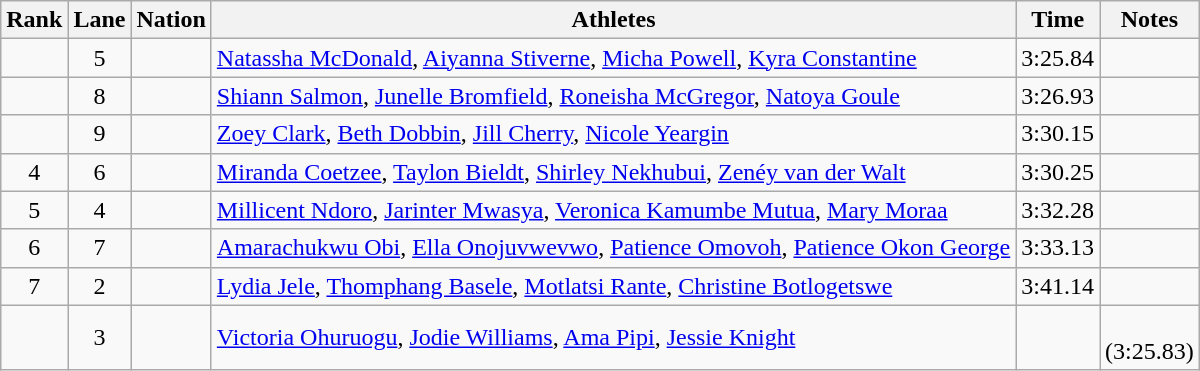<table class="wikitable sortable" style="text-align:center">
<tr>
<th>Rank</th>
<th>Lane</th>
<th>Nation</th>
<th>Athletes</th>
<th>Time</th>
<th>Notes</th>
</tr>
<tr>
<td></td>
<td>5</td>
<td align="left"></td>
<td align="left"><a href='#'>Natassha McDonald</a>, <a href='#'>Aiyanna Stiverne</a>, <a href='#'>Micha Powell</a>, <a href='#'>Kyra Constantine</a></td>
<td>3:25.84</td>
<td></td>
</tr>
<tr>
<td></td>
<td>8</td>
<td align="left"></td>
<td align="left"><a href='#'>Shiann Salmon</a>, <a href='#'>Junelle Bromfield</a>, <a href='#'>Roneisha McGregor</a>, <a href='#'>Natoya Goule</a></td>
<td>3:26.93</td>
<td></td>
</tr>
<tr>
<td></td>
<td>9</td>
<td align="left"></td>
<td align="left"><a href='#'>Zoey Clark</a>, <a href='#'>Beth Dobbin</a>, <a href='#'>Jill Cherry</a>, <a href='#'>Nicole Yeargin</a></td>
<td>3:30.15</td>
<td></td>
</tr>
<tr>
<td>4</td>
<td>6</td>
<td align="left"></td>
<td align="left"><a href='#'>Miranda Coetzee</a>, <a href='#'>Taylon Bieldt</a>, <a href='#'>Shirley Nekhubui</a>, <a href='#'>Zenéy van der Walt</a></td>
<td>3:30.25</td>
<td></td>
</tr>
<tr>
<td>5</td>
<td>4</td>
<td align="left"></td>
<td align="left"><a href='#'>Millicent Ndoro</a>, <a href='#'>Jarinter Mwasya</a>, <a href='#'>Veronica Kamumbe Mutua</a>, <a href='#'>Mary Moraa</a></td>
<td>3:32.28</td>
<td></td>
</tr>
<tr>
<td>6</td>
<td>7</td>
<td align="left"></td>
<td align="left"><a href='#'>Amarachukwu Obi</a>, <a href='#'>Ella Onojuvwevwo</a>, <a href='#'>Patience Omovoh</a>, <a href='#'>Patience Okon George</a></td>
<td>3:33.13</td>
<td></td>
</tr>
<tr>
<td>7</td>
<td>2</td>
<td align="left"></td>
<td align="left"><a href='#'>Lydia Jele</a>, <a href='#'>Thomphang Basele</a>, <a href='#'>Motlatsi Rante</a>, <a href='#'>Christine Botlogetswe</a></td>
<td>3:41.14</td>
<td></td>
</tr>
<tr>
<td></td>
<td>3</td>
<td align="left"></td>
<td align="left"><a href='#'>Victoria Ohuruogu</a>, <a href='#'>Jodie Williams</a>, <a href='#'>Ama Pipi</a>, <a href='#'>Jessie Knight</a></td>
<td></td>
<td><br>(3:25.83)</td>
</tr>
</table>
